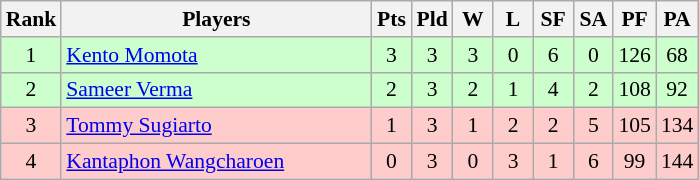<table class="wikitable" style="font-size:90%; text-align:center">
<tr>
<th width="20">Rank</th>
<th width="200">Players</th>
<th width="20">Pts</th>
<th width="20">Pld</th>
<th width="20">W</th>
<th width="20">L</th>
<th width="20">SF</th>
<th width="20">SA</th>
<th width="20">PF</th>
<th width="20">PA</th>
</tr>
<tr bgcolor="#ccffcc">
<td>1</td>
<td style="text-align:left"> <a href='#'>Kento Momota</a></td>
<td>3</td>
<td>3</td>
<td>3</td>
<td>0</td>
<td>6</td>
<td>0</td>
<td>126</td>
<td>68</td>
</tr>
<tr bgcolor="#ccffcc">
<td>2</td>
<td style="text-align:left"> <a href='#'>Sameer Verma</a></td>
<td>2</td>
<td>3</td>
<td>2</td>
<td>1</td>
<td>4</td>
<td>2</td>
<td>108</td>
<td>92</td>
</tr>
<tr bgcolor="ffcccc">
<td>3</td>
<td style="text-align:left"> <a href='#'>Tommy Sugiarto</a></td>
<td>1</td>
<td>3</td>
<td>1</td>
<td>2</td>
<td>2</td>
<td>5</td>
<td>105</td>
<td>134</td>
</tr>
<tr bgcolor="ffcccc">
<td>4</td>
<td style="text-align:left"> <a href='#'>Kantaphon Wangcharoen</a></td>
<td>0</td>
<td>3</td>
<td>0</td>
<td>3</td>
<td>1</td>
<td>6</td>
<td>99</td>
<td>144</td>
</tr>
</table>
